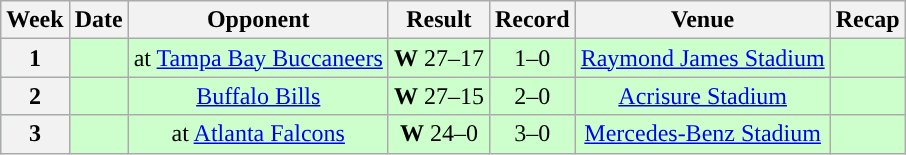<table class="wikitable" style="text-align:center">
<tr>
<th>Week</th>
<th>Date</th>
<th>Opponent</th>
<th>Result</th>
<th>Record</th>
<th>Venue</th>
<th>Recap</th>
</tr>
<tr style="background:#cfc">
<th>1</th>
<td></td>
<td>at <a href='#'>Tampa Bay Buccaneers</a></td>
<td><strong>W</strong> 27–17</td>
<td>1–0</td>
<td><a href='#'>Raymond James Stadium</a></td>
<td></td>
</tr>
<tr style="background:#cfc">
<th>2</th>
<td></td>
<td><a href='#'>Buffalo Bills</a></td>
<td><strong>W</strong> 27–15</td>
<td>2–0</td>
<td><a href='#'>Acrisure Stadium</a></td>
<td></td>
</tr>
<tr style="background:#cfc">
<th>3</th>
<td></td>
<td>at <a href='#'>Atlanta Falcons</a></td>
<td><strong>W</strong> 24–0</td>
<td>3–0</td>
<td><a href='#'>Mercedes-Benz Stadium</a></td>
<td></td>
</tr>
</table>
